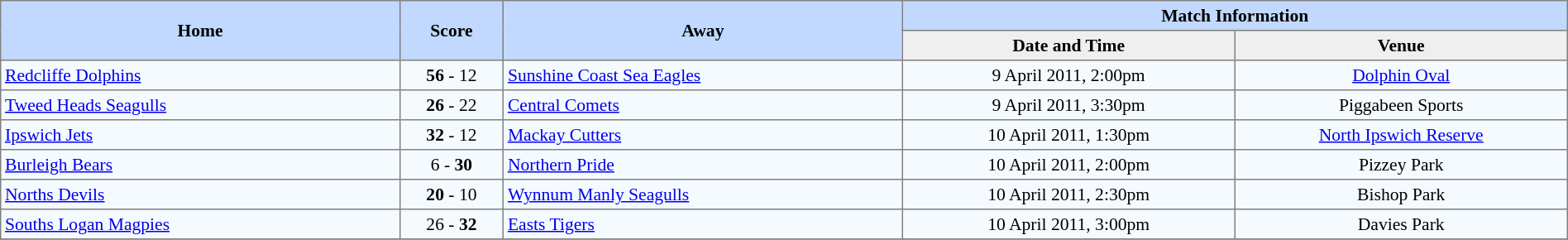<table border=1 style="border-collapse:collapse; font-size:90%; text-align:center;" cellpadding=3 cellspacing=0>
<tr bgcolor=#C1D8FF>
<th rowspan=2 width=12%>Home</th>
<th rowspan=2 width=3%>Score</th>
<th rowspan=2 width=12%>Away</th>
<th colspan=5>Match Information</th>
</tr>
<tr bgcolor=#EFEFEF>
<th width=10%>Date and Time</th>
<th width=10%>Venue</th>
</tr>
<tr bgcolor=#F5FAFF>
<td align=left> <a href='#'>Redcliffe Dolphins</a></td>
<td><strong>56</strong> - 12</td>
<td align=left> <a href='#'>Sunshine Coast Sea Eagles</a></td>
<td>9 April 2011, 2:00pm</td>
<td><a href='#'>Dolphin Oval</a></td>
</tr>
<tr bgcolor=#F5FAFF>
<td align=left> <a href='#'>Tweed Heads Seagulls</a></td>
<td><strong>26</strong> - 22</td>
<td align=left> <a href='#'>Central Comets</a></td>
<td>9 April 2011, 3:30pm</td>
<td>Piggabeen Sports</td>
</tr>
<tr bgcolor=#F5FAFF>
<td align=left> <a href='#'>Ipswich Jets</a></td>
<td><strong>32</strong> - 12</td>
<td align=left> <a href='#'>Mackay Cutters</a></td>
<td>10 April 2011, 1:30pm</td>
<td><a href='#'>North Ipswich Reserve</a></td>
</tr>
<tr bgcolor=#F5FAFF>
<td align=left> <a href='#'>Burleigh Bears</a></td>
<td>6 - <strong>30</strong></td>
<td align=left> <a href='#'>Northern Pride</a></td>
<td>10 April 2011, 2:00pm</td>
<td>Pizzey Park</td>
</tr>
<tr bgcolor=#F5FAFF>
<td align=left> <a href='#'>Norths Devils</a></td>
<td><strong>20</strong> - 10</td>
<td align=left> <a href='#'>Wynnum Manly Seagulls</a></td>
<td>10 April 2011, 2:30pm</td>
<td>Bishop Park</td>
</tr>
<tr bgcolor=#F5FAFF>
<td align=left> <a href='#'>Souths Logan Magpies</a></td>
<td>26 - <strong>32</strong></td>
<td align=left> <a href='#'>Easts Tigers</a></td>
<td>10 April 2011, 3:00pm</td>
<td>Davies Park</td>
</tr>
<tr>
</tr>
</table>
